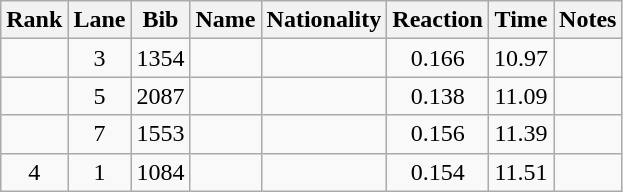<table class="wikitable sortable" style="text-align:center">
<tr>
<th>Rank</th>
<th>Lane</th>
<th>Bib</th>
<th>Name</th>
<th>Nationality</th>
<th>Reaction</th>
<th>Time</th>
<th>Notes</th>
</tr>
<tr>
<td></td>
<td>3</td>
<td>1354</td>
<td align=left></td>
<td align=left></td>
<td>0.166</td>
<td>10.97</td>
<td></td>
</tr>
<tr>
<td></td>
<td>5</td>
<td>2087</td>
<td align=left></td>
<td align=left></td>
<td>0.138</td>
<td>11.09</td>
<td></td>
</tr>
<tr>
<td></td>
<td>7</td>
<td>1553</td>
<td align=left></td>
<td align=left></td>
<td>0.156</td>
<td>11.39</td>
<td></td>
</tr>
<tr>
<td>4</td>
<td>1</td>
<td>1084</td>
<td align=left></td>
<td align=left></td>
<td>0.154</td>
<td>11.51</td>
<td></td>
</tr>
</table>
